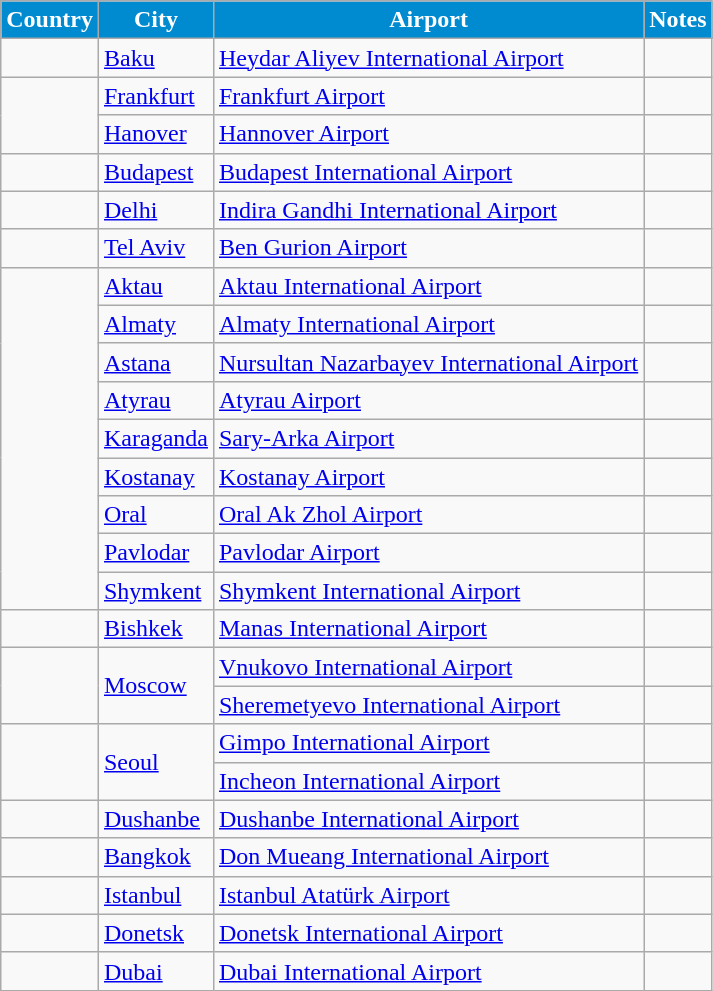<table class="wikitable sortable">
<tr>
<th style="background-color:#008bd1;color: white">Country</th>
<th style="background-color:#008bd1;color: white">City</th>
<th style="background-color:#008bd1;color: white">Airport</th>
<th style="background-color:#008bd1;color: white">Notes</th>
</tr>
<tr>
<td></td>
<td><a href='#'>Baku</a></td>
<td><a href='#'>Heydar Aliyev International Airport</a></td>
<td></td>
</tr>
<tr>
<td rowspan="2"></td>
<td><a href='#'>Frankfurt</a></td>
<td><a href='#'>Frankfurt Airport</a></td>
<td></td>
</tr>
<tr>
<td><a href='#'>Hanover</a></td>
<td><a href='#'>Hannover Airport</a></td>
<td></td>
</tr>
<tr>
<td></td>
<td><a href='#'>Budapest</a></td>
<td><a href='#'>Budapest International Airport</a></td>
<td></td>
</tr>
<tr>
<td></td>
<td><a href='#'>Delhi</a></td>
<td><a href='#'>Indira Gandhi International Airport</a></td>
<td></td>
</tr>
<tr>
<td></td>
<td><a href='#'>Tel Aviv</a></td>
<td><a href='#'>Ben Gurion Airport</a></td>
<td></td>
</tr>
<tr>
<td rowspan="9"></td>
<td><a href='#'>Aktau</a></td>
<td><a href='#'>Aktau International Airport</a></td>
<td></td>
</tr>
<tr>
<td><a href='#'>Almaty</a></td>
<td><a href='#'>Almaty International Airport</a></td>
<td></td>
</tr>
<tr>
<td><a href='#'>Astana</a></td>
<td><a href='#'>Nursultan Nazarbayev International Airport</a></td>
<td></td>
</tr>
<tr>
<td><a href='#'>Atyrau</a></td>
<td><a href='#'>Atyrau Airport</a></td>
<td></td>
</tr>
<tr>
<td><a href='#'>Karaganda</a></td>
<td><a href='#'>Sary-Arka Airport</a></td>
<td></td>
</tr>
<tr>
<td><a href='#'>Kostanay</a></td>
<td><a href='#'>Kostanay Airport</a></td>
<td></td>
</tr>
<tr>
<td><a href='#'>Oral</a></td>
<td><a href='#'>Oral Ak Zhol Airport</a></td>
<td></td>
</tr>
<tr>
<td><a href='#'>Pavlodar</a></td>
<td><a href='#'>Pavlodar Airport</a></td>
<td></td>
</tr>
<tr>
<td><a href='#'>Shymkent</a></td>
<td><a href='#'>Shymkent International Airport</a></td>
<td></td>
</tr>
<tr>
<td></td>
<td><a href='#'>Bishkek</a></td>
<td><a href='#'>Manas International Airport</a></td>
<td></td>
</tr>
<tr>
<td rowspan="2"></td>
<td rowspan="2"><a href='#'>Moscow</a></td>
<td><a href='#'>Vnukovo International Airport</a></td>
<td></td>
</tr>
<tr>
<td><a href='#'>Sheremetyevo International Airport</a></td>
<td></td>
</tr>
<tr>
<td rowspan="2"></td>
<td rowspan="2"><a href='#'>Seoul</a></td>
<td><a href='#'>Gimpo International Airport</a></td>
<td></td>
</tr>
<tr>
<td><a href='#'>Incheon International Airport</a></td>
<td></td>
</tr>
<tr>
<td></td>
<td><a href='#'>Dushanbe</a></td>
<td><a href='#'>Dushanbe International Airport</a></td>
<td></td>
</tr>
<tr>
<td></td>
<td><a href='#'>Bangkok</a></td>
<td><a href='#'>Don Mueang International Airport</a></td>
<td></td>
</tr>
<tr>
<td></td>
<td><a href='#'>Istanbul</a></td>
<td><a href='#'>Istanbul Atatürk Airport</a></td>
<td></td>
</tr>
<tr>
<td></td>
<td><a href='#'>Donetsk</a></td>
<td><a href='#'>Donetsk International Airport</a></td>
<td></td>
</tr>
<tr>
<td></td>
<td><a href='#'>Dubai</a></td>
<td><a href='#'>Dubai International Airport</a></td>
<td></td>
</tr>
</table>
